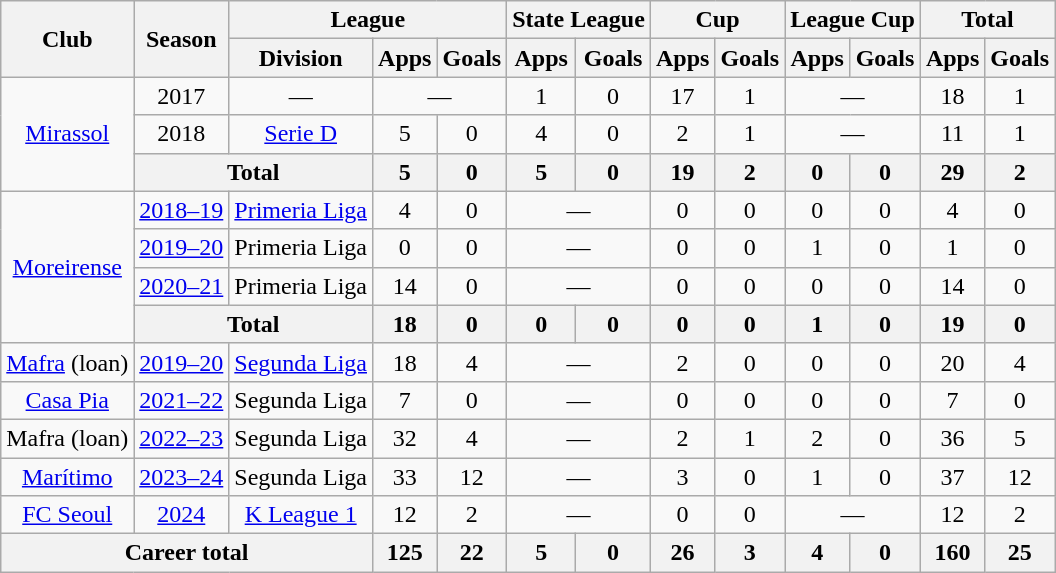<table class="wikitable", style="text-align:center">
<tr>
<th rowspan="2">Club</th>
<th rowspan="2">Season</th>
<th colspan="3">League</th>
<th colspan="2">State League</th>
<th colspan="2">Cup</th>
<th colspan="2">League Cup</th>
<th colspan="2">Total</th>
</tr>
<tr>
<th>Division</th>
<th>Apps</th>
<th>Goals</th>
<th>Apps</th>
<th>Goals</th>
<th>Apps</th>
<th>Goals</th>
<th>Apps</th>
<th>Goals</th>
<th>Apps</th>
<th>Goals</th>
</tr>
<tr>
<td rowspan="3"><a href='#'>Mirassol</a></td>
<td>2017</td>
<td>—</td>
<td colspan="2">—</td>
<td>1</td>
<td>0</td>
<td>17</td>
<td>1</td>
<td colspan="2">—</td>
<td>18</td>
<td>1</td>
</tr>
<tr>
<td>2018</td>
<td><a href='#'>Serie D</a></td>
<td>5</td>
<td>0</td>
<td>4</td>
<td>0</td>
<td>2</td>
<td>1</td>
<td colspan="2">—</td>
<td>11</td>
<td>1</td>
</tr>
<tr>
<th colspan="2">Total</th>
<th>5</th>
<th>0</th>
<th>5</th>
<th>0</th>
<th>19</th>
<th>2</th>
<th>0</th>
<th>0</th>
<th>29</th>
<th>2</th>
</tr>
<tr>
<td rowspan="4"><a href='#'>Moreirense</a></td>
<td><a href='#'>2018–19</a></td>
<td><a href='#'>Primeria Liga</a></td>
<td>4</td>
<td>0</td>
<td colspan="2">—</td>
<td>0</td>
<td>0</td>
<td>0</td>
<td>0</td>
<td>4</td>
<td>0</td>
</tr>
<tr>
<td><a href='#'>2019–20</a></td>
<td>Primeria Liga</td>
<td>0</td>
<td>0</td>
<td colspan="2">—</td>
<td>0</td>
<td>0</td>
<td>1</td>
<td>0</td>
<td>1</td>
<td>0</td>
</tr>
<tr>
<td><a href='#'>2020–21</a></td>
<td>Primeria Liga</td>
<td>14</td>
<td>0</td>
<td colspan="2">—</td>
<td>0</td>
<td>0</td>
<td>0</td>
<td>0</td>
<td>14</td>
<td>0</td>
</tr>
<tr>
<th colspan="2">Total</th>
<th>18</th>
<th>0</th>
<th>0</th>
<th>0</th>
<th>0</th>
<th>0</th>
<th>1</th>
<th>0</th>
<th>19</th>
<th>0</th>
</tr>
<tr>
<td><a href='#'>Mafra</a> (loan)</td>
<td><a href='#'>2019–20</a></td>
<td><a href='#'>Segunda Liga</a></td>
<td>18</td>
<td>4</td>
<td colspan="2">—</td>
<td>2</td>
<td>0</td>
<td>0</td>
<td>0</td>
<td>20</td>
<td>4</td>
</tr>
<tr>
<td><a href='#'>Casa Pia</a></td>
<td><a href='#'>2021–22</a></td>
<td>Segunda Liga</td>
<td>7</td>
<td>0</td>
<td colspan="2">—</td>
<td>0</td>
<td>0</td>
<td>0</td>
<td>0</td>
<td>7</td>
<td>0</td>
</tr>
<tr>
<td>Mafra (loan)</td>
<td><a href='#'>2022–23</a></td>
<td>Segunda Liga</td>
<td>32</td>
<td>4</td>
<td colspan="2">—</td>
<td>2</td>
<td>1</td>
<td>2</td>
<td>0</td>
<td>36</td>
<td>5</td>
</tr>
<tr>
<td><a href='#'>Marítimo</a></td>
<td><a href='#'>2023–24</a></td>
<td>Segunda Liga</td>
<td>33</td>
<td>12</td>
<td colspan="2">—</td>
<td>3</td>
<td>0</td>
<td>1</td>
<td>0</td>
<td>37</td>
<td>12</td>
</tr>
<tr>
<td><a href='#'>FC Seoul</a></td>
<td><a href='#'>2024</a></td>
<td><a href='#'>K League 1</a></td>
<td>12</td>
<td>2</td>
<td colspan="2">—</td>
<td>0</td>
<td>0</td>
<td colspan="2">—</td>
<td>12</td>
<td>2</td>
</tr>
<tr>
<th colspan="3">Career total</th>
<th>125</th>
<th>22</th>
<th>5</th>
<th>0</th>
<th>26</th>
<th>3</th>
<th>4</th>
<th>0</th>
<th>160</th>
<th>25</th>
</tr>
</table>
